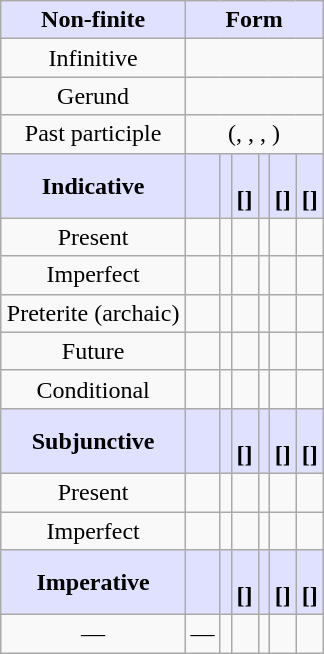<table class="wikitable" style="float:right; margin-left:1em">
<tr>
<th style="background:#e0e0ff;">Non-finite</th>
<th colspan="6" style="background:#e0e0ff;">Form</th>
</tr>
<tr style="text-align: center;">
<td>Infinitive</td>
<td colspan="6"></td>
</tr>
<tr style="text-align: center;">
<td>Gerund</td>
<td colspan="6"></td>
</tr>
<tr style="text-align: center;">
<td>Past participle</td>
<td colspan="6"> (, , , )</td>
</tr>
<tr style="text-align: center;">
<th style="background:#e0e0ff;">Indicative</th>
<th style="background:#e0e0ff;"></th>
<th style="background:#e0e0ff;"></th>
<th style="background:#e0e0ff;"><br>[]</th>
<th style="background:#e0e0ff;"></th>
<th style="background:#e0e0ff;"><br>[]</th>
<th style="background:#e0e0ff;"><br>[]</th>
</tr>
<tr style="text-align: center;">
<td>Present</td>
<td></td>
<td></td>
<td></td>
<td></td>
<td></td>
<td></td>
</tr>
<tr style="text-align: center;">
<td>Imperfect</td>
<td></td>
<td></td>
<td></td>
<td></td>
<td></td>
<td></td>
</tr>
<tr style="text-align: center;">
<td>Preterite (archaic)</td>
<td></td>
<td></td>
<td></td>
<td></td>
<td></td>
<td></td>
</tr>
<tr style="text-align: center;">
<td>Future</td>
<td></td>
<td></td>
<td></td>
<td></td>
<td></td>
<td></td>
</tr>
<tr style="text-align: center;">
<td>Conditional</td>
<td></td>
<td></td>
<td></td>
<td></td>
<td></td>
<td></td>
</tr>
<tr style="text-align: center;">
<th style="background:#e0e0ff;">Subjunctive</th>
<th style="background:#e0e0ff;"></th>
<th style="background:#e0e0ff;"></th>
<th style="background:#e0e0ff;"><br>[]</th>
<th style="background:#e0e0ff;"></th>
<th style="background:#e0e0ff;"><br>[]</th>
<th style="background:#e0e0ff;"><br>[]</th>
</tr>
<tr style="text-align: center;">
<td>Present</td>
<td></td>
<td></td>
<td></td>
<td></td>
<td></td>
<td></td>
</tr>
<tr style="text-align: center;">
<td>Imperfect</td>
<td></td>
<td></td>
<td></td>
<td></td>
<td></td>
<td></td>
</tr>
<tr style="text-align: center;">
<th style="background:#e0e0ff;">Imperative</th>
<th style="background:#e0e0ff;"></th>
<th style="background:#e0e0ff;"></th>
<th style="background:#e0e0ff;"><br>[]</th>
<th style="background:#e0e0ff;"></th>
<th style="background:#e0e0ff;"><br>[]</th>
<th style="background:#e0e0ff;"><br>[]</th>
</tr>
<tr style="text-align: center;">
<td>—</td>
<td>—</td>
<td></td>
<td></td>
<td></td>
<td></td>
<td></td>
</tr>
</table>
